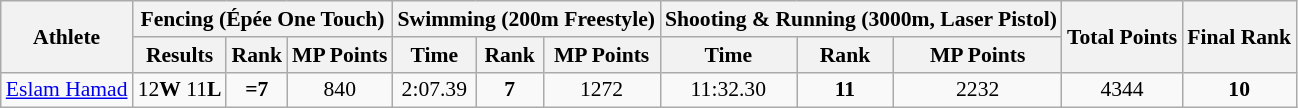<table class="wikitable" border="1" style="font-size:90%">
<tr>
<th rowspan=2>Athlete</th>
<th colspan=3>Fencing (Épée One Touch)</th>
<th colspan=3>Swimming (200m Freestyle)</th>
<th colspan=3>Shooting & Running (3000m, Laser Pistol)</th>
<th rowspan=2>Total Points</th>
<th rowspan=2>Final Rank</th>
</tr>
<tr>
<th>Results</th>
<th>Rank</th>
<th>MP Points</th>
<th>Time</th>
<th>Rank</th>
<th>MP Points</th>
<th>Time</th>
<th>Rank</th>
<th>MP Points</th>
</tr>
<tr>
<td><a href='#'>Eslam Hamad</a></td>
<td align=center>12<strong>W</strong> 11<strong>L</strong></td>
<td align=center><strong>=7</strong></td>
<td align=center>840</td>
<td align=center>2:07.39</td>
<td align=center><strong>7</strong></td>
<td align=center>1272</td>
<td align=center>11:32.30</td>
<td align=center><strong>11</strong></td>
<td align=center>2232</td>
<td align=center>4344</td>
<td align=center><strong>10</strong></td>
</tr>
</table>
